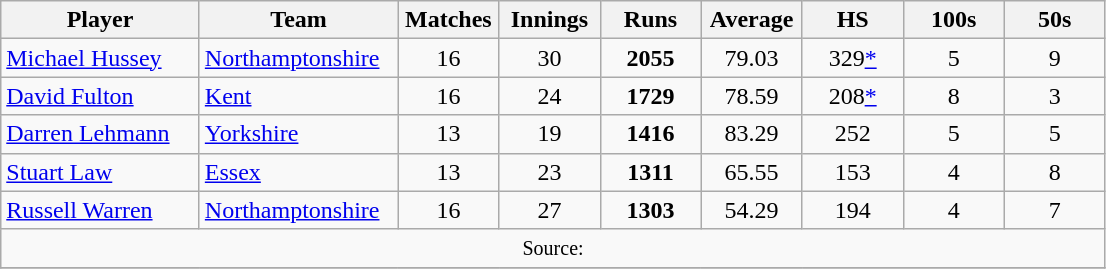<table class="wikitable" style="text-align:center;">
<tr>
<th width=125>Player</th>
<th width=125>Team</th>
<th width=60>Matches</th>
<th width=60>Innings</th>
<th width=60>Runs</th>
<th width=60>Average</th>
<th width=60>HS</th>
<th width=60>100s</th>
<th width=60>50s</th>
</tr>
<tr>
<td align="left"><a href='#'>Michael Hussey</a></td>
<td align="left"><a href='#'>Northamptonshire</a></td>
<td>16</td>
<td>30</td>
<td><strong>2055</strong></td>
<td>79.03</td>
<td>329<a href='#'>*</a></td>
<td>5</td>
<td>9</td>
</tr>
<tr>
<td align="left"><a href='#'>David Fulton</a></td>
<td align="left"><a href='#'>Kent</a></td>
<td>16</td>
<td>24</td>
<td><strong>1729</strong></td>
<td>78.59</td>
<td>208<a href='#'>*</a></td>
<td>8</td>
<td>3</td>
</tr>
<tr>
<td align="left"><a href='#'>Darren Lehmann</a></td>
<td align="left"><a href='#'>Yorkshire</a></td>
<td>13</td>
<td>19</td>
<td><strong>1416</strong></td>
<td>83.29</td>
<td>252</td>
<td>5</td>
<td>5</td>
</tr>
<tr>
<td align="left"><a href='#'>Stuart Law</a></td>
<td align="left"><a href='#'>Essex</a></td>
<td>13</td>
<td>23</td>
<td><strong>1311</strong></td>
<td>65.55</td>
<td>153</td>
<td>4</td>
<td>8</td>
</tr>
<tr>
<td align="left"><a href='#'>Russell Warren</a></td>
<td align="left"><a href='#'>Northamptonshire</a></td>
<td>16</td>
<td>27</td>
<td><strong>1303</strong></td>
<td>54.29</td>
<td>194</td>
<td>4</td>
<td>7</td>
</tr>
<tr>
<td colspan=9><small>Source:</small></td>
</tr>
<tr>
</tr>
</table>
